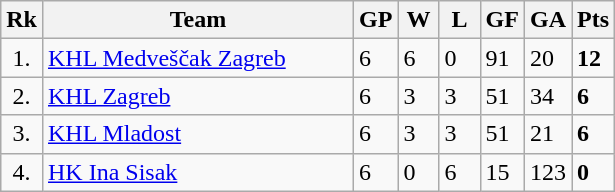<table class="wikitable" style="text-align:left;">
<tr>
<th width=20>Rk</th>
<th width=200>Team</th>
<th width=20 abbr="Games Played">GP</th>
<th width=20 abbr="Won">W</th>
<th width=20 abbr="Lost">L</th>
<th width=20 abbr="Goals for">GF</th>
<th width=20 abbr="Goals against">GA</th>
<th width=20 abbr="Points">Pts</th>
</tr>
<tr>
<td style="text-align:center;">1.</td>
<td><a href='#'>KHL Medveščak Zagreb</a></td>
<td>6</td>
<td>6</td>
<td>0</td>
<td>91</td>
<td>20</td>
<td><strong>12</strong></td>
</tr>
<tr>
<td style="text-align:center;">2.</td>
<td><a href='#'>KHL Zagreb</a></td>
<td>6</td>
<td>3</td>
<td>3</td>
<td>51</td>
<td>34</td>
<td><strong>6</strong></td>
</tr>
<tr>
<td style="text-align:center;">3.</td>
<td><a href='#'>KHL Mladost</a></td>
<td>6</td>
<td>3</td>
<td>3</td>
<td>51</td>
<td>21</td>
<td><strong>6</strong></td>
</tr>
<tr>
<td style="text-align:center;">4.</td>
<td><a href='#'>HK Ina Sisak</a></td>
<td>6</td>
<td>0</td>
<td>6</td>
<td>15</td>
<td>123</td>
<td><strong>0</strong></td>
</tr>
</table>
